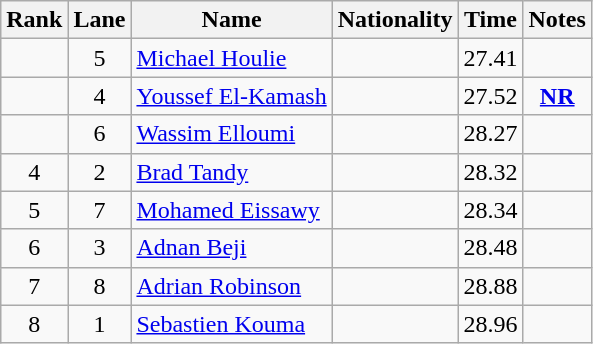<table class="wikitable sortable" style="text-align:center">
<tr>
<th>Rank</th>
<th>Lane</th>
<th>Name</th>
<th>Nationality</th>
<th>Time</th>
<th>Notes</th>
</tr>
<tr>
<td></td>
<td>5</td>
<td align=left><a href='#'>Michael Houlie</a></td>
<td align=left></td>
<td>27.41</td>
<td></td>
</tr>
<tr>
<td></td>
<td>4</td>
<td align=left><a href='#'>Youssef El-Kamash</a></td>
<td align=left></td>
<td>27.52</td>
<td><strong><a href='#'>NR</a></strong></td>
</tr>
<tr>
<td></td>
<td>6</td>
<td align=left><a href='#'>Wassim Elloumi</a></td>
<td align=left></td>
<td>28.27</td>
<td></td>
</tr>
<tr>
<td>4</td>
<td>2</td>
<td align=left><a href='#'>Brad Tandy</a></td>
<td align=left></td>
<td>28.32</td>
<td></td>
</tr>
<tr>
<td>5</td>
<td>7</td>
<td align=left><a href='#'>Mohamed Eissawy</a></td>
<td align=left></td>
<td>28.34</td>
<td></td>
</tr>
<tr>
<td>6</td>
<td>3</td>
<td align=left><a href='#'>Adnan Beji</a></td>
<td align=left></td>
<td>28.48</td>
<td></td>
</tr>
<tr>
<td>7</td>
<td>8</td>
<td align=left><a href='#'>Adrian Robinson</a></td>
<td align=left></td>
<td>28.88</td>
<td></td>
</tr>
<tr>
<td>8</td>
<td>1</td>
<td align=left><a href='#'>Sebastien Kouma</a></td>
<td align=left></td>
<td>28.96</td>
<td></td>
</tr>
</table>
